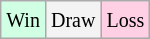<table class="wikitable">
<tr>
<td style="background-color: #d0ffe3;"><small>Win</small></td>
<td style="background-color: #f3f3f3;"><small>Draw</small></td>
<td style="background-color: #ffd0e3;"><small>Loss</small></td>
</tr>
</table>
